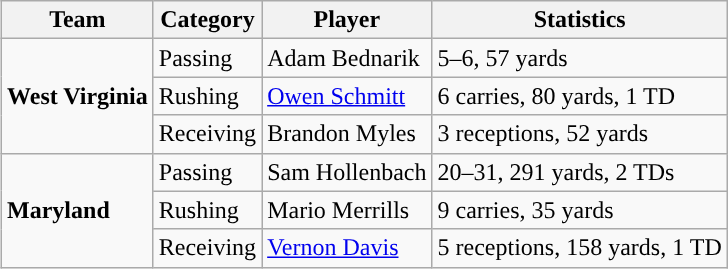<table class="wikitable" style="float: right;">
<tr>
<th>Team</th>
<th>Category</th>
<th>Player</th>
<th>Statistics</th>
</tr>
<tr>
<td rowspan=3><strong>West Virginia</strong></td>
<td>Passing</td>
<td>Adam Bednarik</td>
<td>5–6, 57 yards</td>
</tr>
<tr>
<td>Rushing</td>
<td><a href='#'>Owen Schmitt</a></td>
<td>6 carries, 80 yards, 1 TD</td>
</tr>
<tr>
<td>Receiving</td>
<td>Brandon Myles</td>
<td>3 receptions, 52 yards</td>
</tr>
<tr>
<td rowspan=3><strong>Maryland</strong></td>
<td>Passing</td>
<td>Sam Hollenbach</td>
<td>20–31, 291 yards, 2 TDs</td>
</tr>
<tr>
<td>Rushing</td>
<td>Mario Merrills</td>
<td>9 carries, 35 yards</td>
</tr>
<tr>
<td>Receiving</td>
<td><a href='#'>Vernon Davis</a></td>
<td>5 receptions, 158 yards, 1 TD</td>
</tr>
</table>
